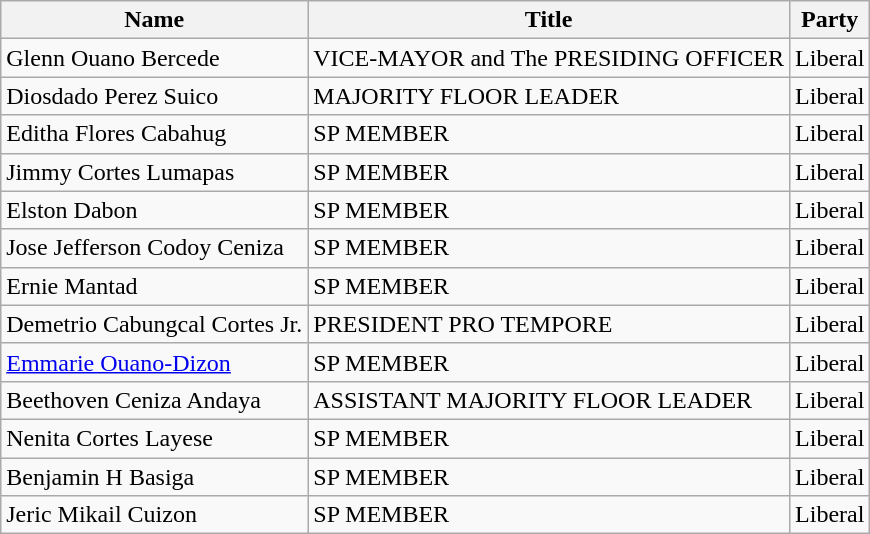<table class="wikitable" border="1">
<tr>
<th>Name</th>
<th>Title</th>
<th>Party</th>
</tr>
<tr>
<td>Glenn Ouano Bercede</td>
<td>VICE-MAYOR and The PRESIDING OFFICER</td>
<td>Liberal</td>
</tr>
<tr>
<td>Diosdado Perez Suico</td>
<td>MAJORITY FLOOR LEADER</td>
<td>Liberal</td>
</tr>
<tr>
<td>Editha Flores Cabahug</td>
<td>SP MEMBER</td>
<td>Liberal</td>
</tr>
<tr>
<td>Jimmy Cortes Lumapas</td>
<td>SP MEMBER</td>
<td>Liberal</td>
</tr>
<tr>
<td>Elston Dabon</td>
<td>SP MEMBER</td>
<td>Liberal</td>
</tr>
<tr>
<td>Jose Jefferson Codoy Ceniza</td>
<td>SP MEMBER</td>
<td>Liberal</td>
</tr>
<tr>
<td>Ernie Mantad</td>
<td>SP MEMBER</td>
<td>Liberal</td>
</tr>
<tr>
<td>Demetrio Cabungcal Cortes Jr.</td>
<td>PRESIDENT PRO TEMPORE</td>
<td>Liberal</td>
</tr>
<tr>
<td><a href='#'>Emmarie Ouano-Dizon</a></td>
<td>SP MEMBER</td>
<td>Liberal</td>
</tr>
<tr>
<td>Beethoven Ceniza Andaya</td>
<td>ASSISTANT MAJORITY FLOOR LEADER</td>
<td>Liberal</td>
</tr>
<tr>
<td>Nenita Cortes Layese</td>
<td>SP MEMBER</td>
<td>Liberal</td>
</tr>
<tr>
<td>Benjamin H Basiga</td>
<td>SP MEMBER</td>
<td>Liberal</td>
</tr>
<tr>
<td>Jeric Mikail Cuizon</td>
<td>SP MEMBER</td>
<td>Liberal</td>
</tr>
</table>
